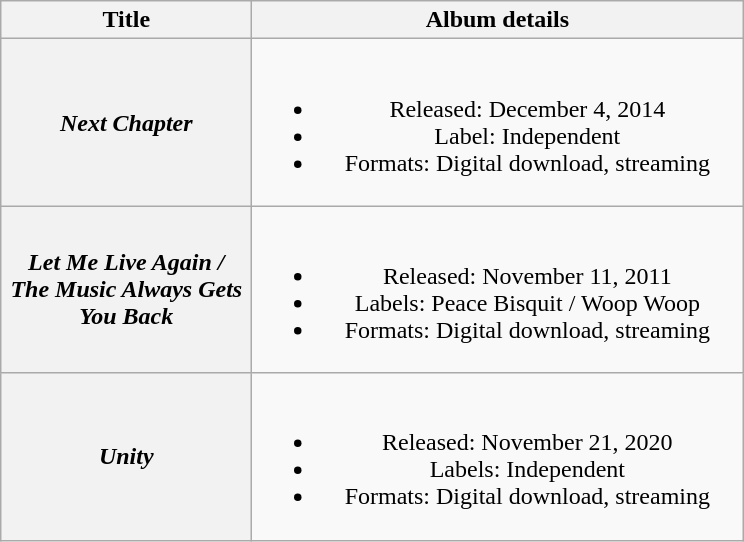<table class="wikitable plainrowheaders" style="text-align:center;">
<tr>
<th scope="col" style="width:10em;">Title</th>
<th scope="col" style="width:20em;">Album details</th>
</tr>
<tr>
<th scope="row"><em>Next Chapter</em></th>
<td><br><ul><li>Released: December 4, 2014</li><li>Label: Independent</li><li>Formats: Digital download, streaming</li></ul></td>
</tr>
<tr>
<th scope="row"><em>Let Me Live Again / The Music Always Gets You Back</em></th>
<td><br><ul><li>Released: November 11, 2011</li><li>Labels: Peace Bisquit / Woop Woop</li><li>Formats: Digital download, streaming</li></ul></td>
</tr>
<tr>
<th scope="row"><em>Unity</em></th>
<td><br><ul><li>Released: November 21, 2020</li><li>Labels: Independent</li><li>Formats: Digital download, streaming</li></ul></td>
</tr>
</table>
